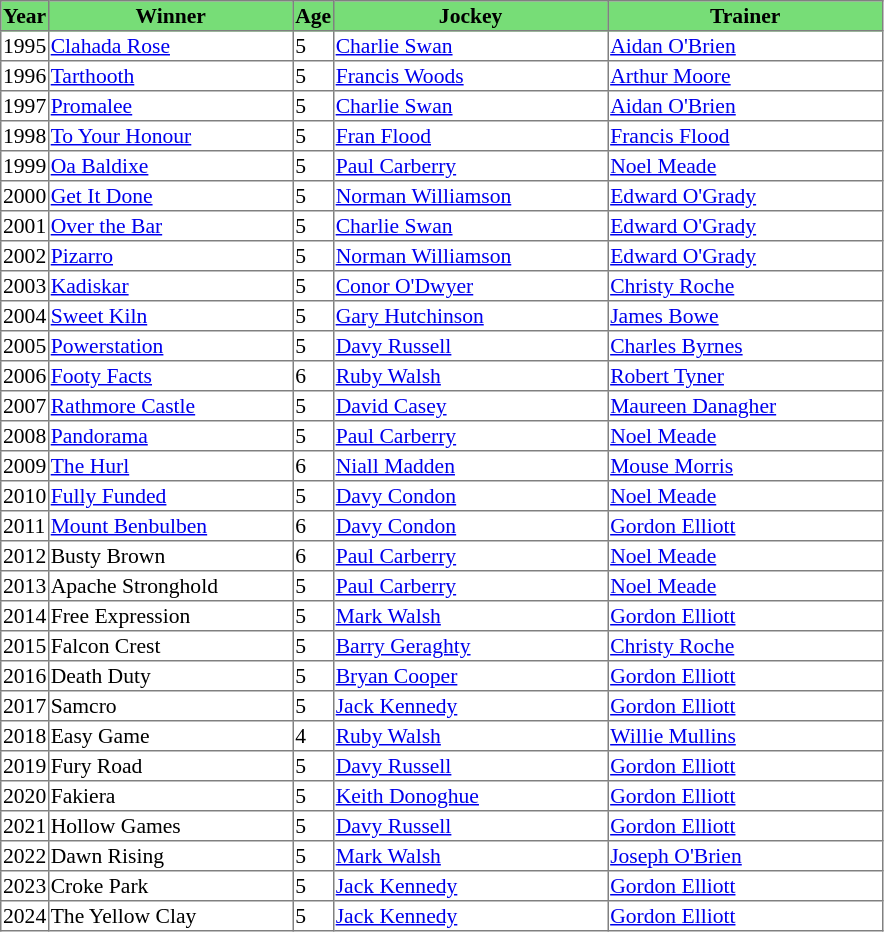<table class = "sortable" | border="1" style="border-collapse: collapse; font-size:90%">
<tr bgcolor="#77dd77" align="center">
<th>Year</th>
<th>Winner</th>
<th>Age</th>
<th>Jockey</th>
<th>Trainer</th>
</tr>
<tr>
<td>1995</td>
<td width=160px><a href='#'>Clahada Rose</a></td>
<td>5</td>
<td width=180px><a href='#'>Charlie Swan</a></td>
<td width=180px><a href='#'>Aidan O'Brien</a></td>
</tr>
<tr>
<td>1996</td>
<td><a href='#'>Tarthooth</a></td>
<td>5</td>
<td><a href='#'>Francis Woods</a></td>
<td><a href='#'>Arthur Moore</a></td>
</tr>
<tr>
<td>1997</td>
<td><a href='#'>Promalee</a></td>
<td>5</td>
<td><a href='#'>Charlie Swan</a></td>
<td><a href='#'>Aidan O'Brien</a></td>
</tr>
<tr>
<td>1998</td>
<td><a href='#'>To Your Honour</a></td>
<td>5</td>
<td><a href='#'>Fran Flood</a></td>
<td><a href='#'>Francis Flood</a></td>
</tr>
<tr>
<td>1999</td>
<td><a href='#'>Oa Baldixe</a></td>
<td>5</td>
<td><a href='#'>Paul Carberry</a></td>
<td><a href='#'>Noel Meade</a></td>
</tr>
<tr>
<td>2000</td>
<td><a href='#'>Get It Done</a></td>
<td>5</td>
<td><a href='#'>Norman Williamson</a></td>
<td><a href='#'>Edward O'Grady</a></td>
</tr>
<tr>
<td>2001</td>
<td><a href='#'>Over the Bar</a></td>
<td>5</td>
<td><a href='#'>Charlie Swan</a></td>
<td><a href='#'>Edward O'Grady</a></td>
</tr>
<tr>
<td>2002</td>
<td><a href='#'>Pizarro</a></td>
<td>5</td>
<td><a href='#'>Norman Williamson</a></td>
<td><a href='#'>Edward O'Grady</a></td>
</tr>
<tr>
<td>2003</td>
<td><a href='#'>Kadiskar</a></td>
<td>5</td>
<td><a href='#'>Conor O'Dwyer</a></td>
<td><a href='#'>Christy Roche</a></td>
</tr>
<tr>
<td>2004</td>
<td><a href='#'>Sweet Kiln</a></td>
<td>5</td>
<td><a href='#'>Gary Hutchinson</a></td>
<td><a href='#'>James Bowe</a></td>
</tr>
<tr>
<td>2005</td>
<td><a href='#'>Powerstation</a></td>
<td>5</td>
<td><a href='#'>Davy Russell</a></td>
<td><a href='#'>Charles Byrnes</a></td>
</tr>
<tr>
<td>2006</td>
<td><a href='#'>Footy Facts</a></td>
<td>6</td>
<td><a href='#'>Ruby Walsh</a></td>
<td><a href='#'>Robert Tyner</a></td>
</tr>
<tr>
<td>2007</td>
<td><a href='#'>Rathmore Castle</a></td>
<td>5</td>
<td><a href='#'>David Casey</a></td>
<td><a href='#'>Maureen Danagher</a></td>
</tr>
<tr>
<td>2008</td>
<td><a href='#'>Pandorama</a></td>
<td>5</td>
<td><a href='#'>Paul Carberry</a></td>
<td><a href='#'>Noel Meade</a></td>
</tr>
<tr>
<td>2009</td>
<td><a href='#'>The Hurl</a></td>
<td>6</td>
<td><a href='#'>Niall Madden</a></td>
<td><a href='#'>Mouse Morris</a></td>
</tr>
<tr>
<td>2010</td>
<td><a href='#'>Fully Funded</a></td>
<td>5</td>
<td><a href='#'>Davy Condon</a></td>
<td><a href='#'>Noel Meade</a></td>
</tr>
<tr>
<td>2011</td>
<td><a href='#'>Mount Benbulben</a></td>
<td>6</td>
<td><a href='#'>Davy Condon</a></td>
<td><a href='#'>Gordon Elliott</a></td>
</tr>
<tr>
<td>2012</td>
<td>Busty Brown</td>
<td>6</td>
<td><a href='#'>Paul Carberry</a></td>
<td><a href='#'>Noel Meade</a></td>
</tr>
<tr>
<td>2013</td>
<td>Apache Stronghold</td>
<td>5</td>
<td><a href='#'>Paul Carberry</a></td>
<td><a href='#'>Noel Meade</a></td>
</tr>
<tr>
<td>2014</td>
<td>Free Expression</td>
<td>5</td>
<td><a href='#'>Mark Walsh</a></td>
<td><a href='#'>Gordon Elliott</a></td>
</tr>
<tr>
<td>2015</td>
<td>Falcon Crest</td>
<td>5</td>
<td><a href='#'>Barry Geraghty</a></td>
<td><a href='#'>Christy Roche</a></td>
</tr>
<tr>
<td>2016</td>
<td>Death Duty</td>
<td>5</td>
<td><a href='#'>Bryan Cooper</a></td>
<td><a href='#'>Gordon Elliott</a></td>
</tr>
<tr>
<td>2017</td>
<td>Samcro</td>
<td>5</td>
<td><a href='#'>Jack Kennedy</a></td>
<td><a href='#'>Gordon Elliott</a></td>
</tr>
<tr>
<td>2018</td>
<td>Easy Game</td>
<td>4</td>
<td><a href='#'>Ruby Walsh</a></td>
<td><a href='#'>Willie Mullins</a></td>
</tr>
<tr>
<td>2019</td>
<td>Fury Road</td>
<td>5</td>
<td><a href='#'>Davy Russell</a></td>
<td><a href='#'>Gordon Elliott</a></td>
</tr>
<tr>
<td>2020</td>
<td>Fakiera</td>
<td>5</td>
<td><a href='#'>Keith Donoghue</a></td>
<td><a href='#'>Gordon Elliott</a></td>
</tr>
<tr>
<td>2021</td>
<td>Hollow Games</td>
<td>5</td>
<td><a href='#'>Davy Russell</a></td>
<td><a href='#'>Gordon Elliott</a></td>
</tr>
<tr>
<td>2022</td>
<td>Dawn Rising</td>
<td>5</td>
<td><a href='#'>Mark Walsh</a></td>
<td><a href='#'>Joseph O'Brien</a></td>
</tr>
<tr>
<td>2023</td>
<td>Croke Park</td>
<td>5</td>
<td><a href='#'>Jack Kennedy</a></td>
<td><a href='#'>Gordon Elliott</a></td>
</tr>
<tr>
<td>2024</td>
<td>The Yellow Clay</td>
<td>5</td>
<td><a href='#'>Jack Kennedy</a></td>
<td><a href='#'>Gordon Elliott</a></td>
</tr>
</table>
